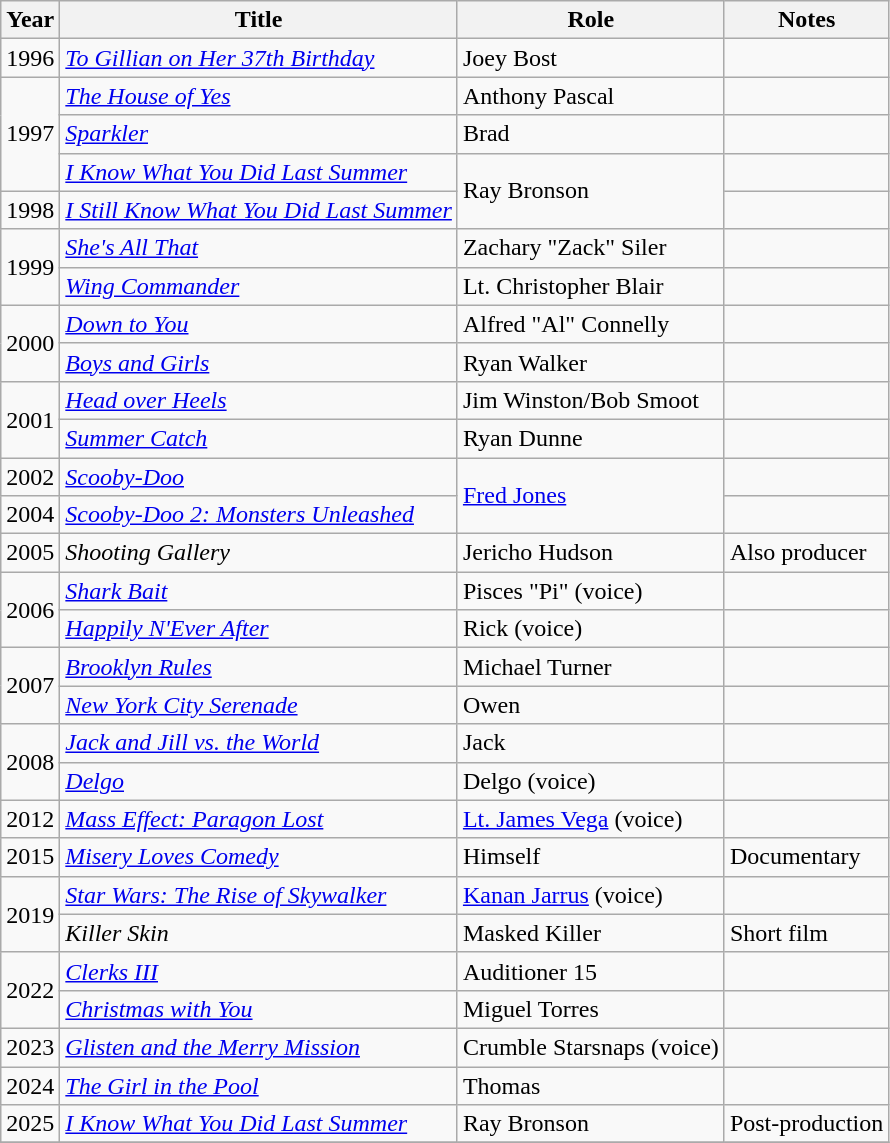<table class="wikitable sortable">
<tr>
<th>Year</th>
<th>Title</th>
<th>Role</th>
<th>Notes</th>
</tr>
<tr>
<td>1996</td>
<td><em><a href='#'>To Gillian on Her 37th Birthday</a></em></td>
<td>Joey Bost</td>
<td></td>
</tr>
<tr>
<td rowspan="3">1997</td>
<td><em><a href='#'>The House of Yes</a></em></td>
<td>Anthony Pascal</td>
<td></td>
</tr>
<tr>
<td><em><a href='#'>Sparkler</a></em></td>
<td>Brad</td>
<td></td>
</tr>
<tr>
<td><em><a href='#'>I Know What You Did Last Summer</a></em></td>
<td rowspan="2">Ray Bronson</td>
<td></td>
</tr>
<tr>
<td>1998</td>
<td><em><a href='#'>I Still Know What You Did Last Summer</a></em></td>
<td></td>
</tr>
<tr>
<td rowspan="2">1999</td>
<td><em><a href='#'>She's All That</a></em></td>
<td>Zachary "Zack" Siler</td>
<td></td>
</tr>
<tr>
<td><em><a href='#'>Wing Commander</a></em></td>
<td>Lt. Christopher Blair</td>
<td></td>
</tr>
<tr>
<td rowspan="2">2000</td>
<td><em><a href='#'>Down to You</a></em></td>
<td>Alfred "Al" Connelly</td>
<td></td>
</tr>
<tr>
<td><em><a href='#'>Boys and Girls</a></em></td>
<td>Ryan Walker</td>
<td></td>
</tr>
<tr>
<td rowspan="2">2001</td>
<td><em><a href='#'>Head over Heels</a></em></td>
<td>Jim Winston/Bob Smoot</td>
<td></td>
</tr>
<tr>
<td><em><a href='#'>Summer Catch</a></em></td>
<td>Ryan Dunne</td>
<td></td>
</tr>
<tr>
<td>2002</td>
<td><em><a href='#'>Scooby-Doo</a></em></td>
<td rowspan="2"><a href='#'>Fred Jones</a></td>
<td></td>
</tr>
<tr>
<td>2004</td>
<td><em><a href='#'>Scooby-Doo 2: Monsters Unleashed</a></em></td>
<td></td>
</tr>
<tr>
<td>2005</td>
<td><em>Shooting Gallery</em></td>
<td>Jericho Hudson</td>
<td>Also producer</td>
</tr>
<tr>
<td rowspan="2">2006</td>
<td><em><a href='#'>Shark Bait</a></em></td>
<td>Pisces "Pi" (voice)</td>
<td></td>
</tr>
<tr>
<td><em><a href='#'>Happily N'Ever After</a></em></td>
<td>Rick (voice)</td>
<td></td>
</tr>
<tr>
<td rowspan="2">2007</td>
<td><em><a href='#'>Brooklyn Rules</a></em></td>
<td>Michael Turner</td>
<td></td>
</tr>
<tr>
<td><em><a href='#'>New York City Serenade</a></em></td>
<td>Owen</td>
<td></td>
</tr>
<tr>
<td rowspan="2">2008</td>
<td><em><a href='#'>Jack and Jill vs. the World</a></em></td>
<td>Jack</td>
<td></td>
</tr>
<tr>
<td><em><a href='#'>Delgo</a></em></td>
<td>Delgo (voice)</td>
<td></td>
</tr>
<tr>
<td>2012</td>
<td><em><a href='#'>Mass Effect: Paragon Lost</a></em></td>
<td><a href='#'>Lt. James Vega</a> (voice)</td>
<td></td>
</tr>
<tr>
<td>2015</td>
<td><em><a href='#'>Misery Loves Comedy</a></em></td>
<td>Himself</td>
<td>Documentary</td>
</tr>
<tr>
<td rowspan="2">2019</td>
<td><em><a href='#'>Star Wars: The Rise of Skywalker</a></em></td>
<td><a href='#'>Kanan Jarrus</a> (voice)</td>
<td></td>
</tr>
<tr>
<td><em>Killer Skin</em></td>
<td>Masked Killer</td>
<td>Short film</td>
</tr>
<tr>
<td rowspan="2">2022</td>
<td><em><a href='#'>Clerks III</a></em></td>
<td>Auditioner 15</td>
<td></td>
</tr>
<tr>
<td><em><a href='#'>Christmas with You</a></em></td>
<td>Miguel Torres</td>
<td></td>
</tr>
<tr>
<td>2023</td>
<td><em><a href='#'>Glisten and the Merry Mission</a></em></td>
<td>Crumble Starsnaps (voice)</td>
<td></td>
</tr>
<tr>
<td>2024</td>
<td><em><a href='#'>The Girl in the Pool</a></em></td>
<td>Thomas</td>
<td></td>
</tr>
<tr>
<td>2025</td>
<td><em><a href='#'>I Know What You Did Last Summer</a></em></td>
<td>Ray Bronson</td>
<td>Post-production</td>
</tr>
<tr>
</tr>
</table>
